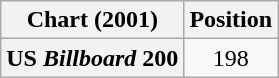<table class="wikitable plainrowheaders" style="text-align:center">
<tr>
<th scope="col">Chart (2001)</th>
<th scope="col">Position</th>
</tr>
<tr>
<th scope="row">US <em>Billboard</em> 200</th>
<td>198</td>
</tr>
</table>
